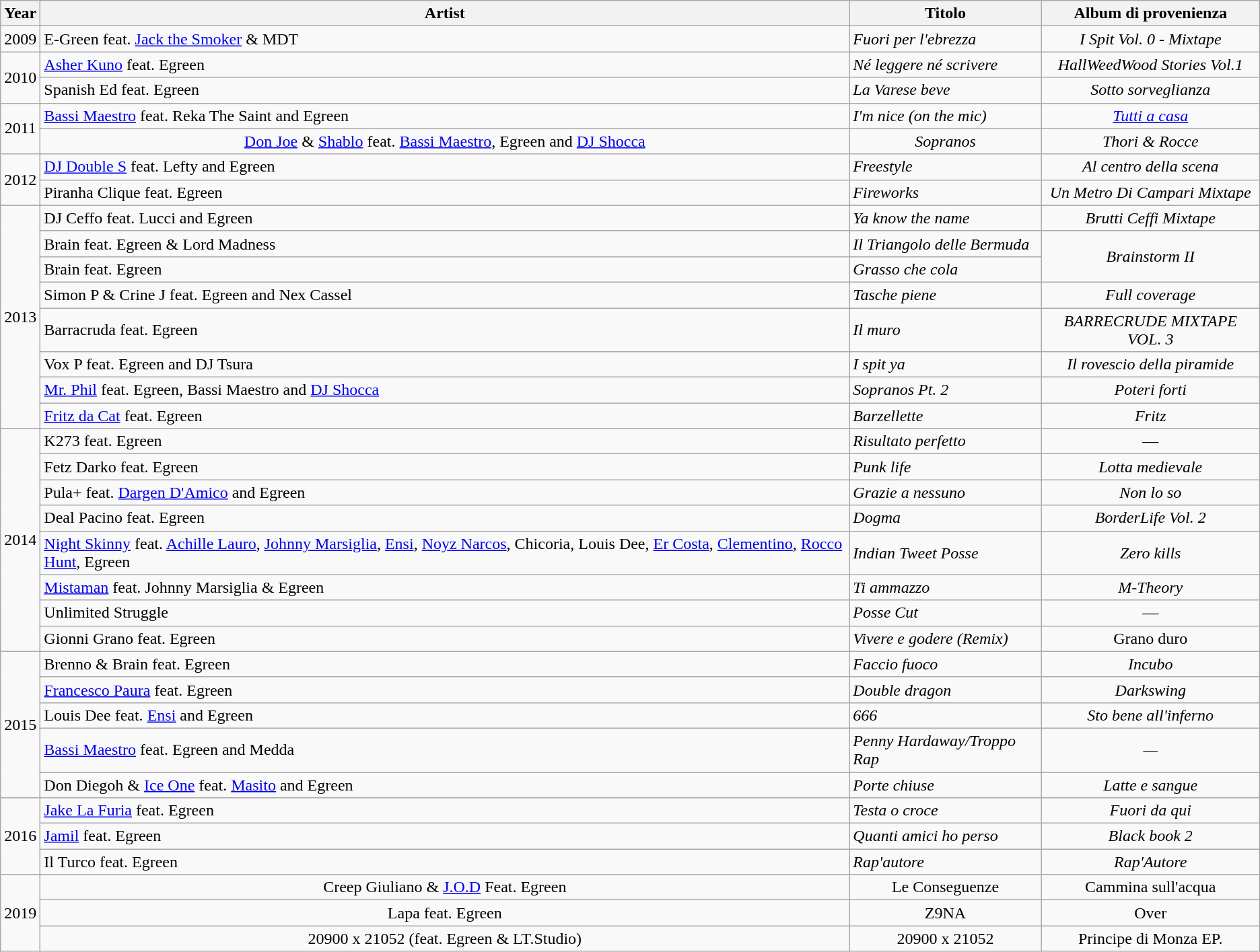<table class="wikitable" style="text-align:center">
<tr>
<th>Year</th>
<th>Artist</th>
<th>Titolo</th>
<th>Album di provenienza</th>
</tr>
<tr>
<td rowspan="1">2009</td>
<td align="left">E-Green feat. <a href='#'>Jack the Smoker</a> & MDT</td>
<td align="left"><em>Fuori per l'ebrezza</em></td>
<td><em>I Spit Vol. 0 - Mixtape</em></td>
</tr>
<tr>
<td rowspan="2">2010</td>
<td align="left"><a href='#'>Asher Kuno</a> feat. Egreen</td>
<td align="left"><em>Né leggere né scrivere</em></td>
<td><em>HallWeedWood Stories Vol.1</em></td>
</tr>
<tr>
<td align="left">Spanish Ed feat. Egreen</td>
<td align="left"><em>La Varese beve</em></td>
<td><em>Sotto sorveglianza</em></td>
</tr>
<tr>
<td rowspan="2">2011</td>
<td align="left"><a href='#'>Bassi Maestro</a> feat. Reka The Saint and Egreen</td>
<td align="left"><em>I'm nice (on the mic)</em></td>
<td><em><a href='#'>Tutti a casa</a></em></td>
</tr>
<tr>
<td><a href='#'>Don Joe</a> & <a href='#'>Shablo</a> feat. <a href='#'>Bassi Maestro</a>, Egreen and <a href='#'>DJ Shocca</a></td>
<td><em>Sopranos</em></td>
<td><em>Thori & Rocce</em></td>
</tr>
<tr>
<td rowspan="2">2012</td>
<td align="left"><a href='#'>DJ Double S</a> feat. Lefty and Egreen</td>
<td align="left"><em>Freestyle</em></td>
<td><em>Al centro della scena</em></td>
</tr>
<tr>
<td align="left">Piranha Clique feat. Egreen</td>
<td align="left"><em>Fireworks</em></td>
<td><em>Un Metro Di Campari Mixtape</em></td>
</tr>
<tr>
<td rowspan="8">2013</td>
<td align="left">DJ Ceffo feat. Lucci and Egreen</td>
<td align="left"><em>Ya know the name</em></td>
<td><em>Brutti Ceffi Mixtape</em></td>
</tr>
<tr>
<td align="left">Brain feat. Egreen & Lord Madness</td>
<td align="left"><em>Il Triangolo delle Bermuda</em></td>
<td rowspan="2"><em>Brainstorm II</em></td>
</tr>
<tr>
<td align="left">Brain feat. Egreen</td>
<td align="left"><em>Grasso che cola</em></td>
</tr>
<tr>
<td align="left">Simon P & Crine J feat. Egreen and Nex Cassel</td>
<td align="left"><em>Tasche piene</em></td>
<td><em>Full coverage</em></td>
</tr>
<tr>
<td align="left">Barracruda feat. Egreen</td>
<td align="left"><em>Il muro</em></td>
<td><em>BARRECRUDE MIXTAPE VOL. 3</em></td>
</tr>
<tr>
<td align="left">Vox P feat. Egreen and DJ Tsura</td>
<td align="left"><em>I spit ya</em></td>
<td><em>Il rovescio della piramide</em></td>
</tr>
<tr>
<td align="left"><a href='#'>Mr. Phil</a> feat. Egreen, Bassi Maestro and <a href='#'>DJ Shocca</a></td>
<td align="left"><em>Sopranos Pt. 2</em></td>
<td><em>Poteri forti</em></td>
</tr>
<tr>
<td align="left"><a href='#'>Fritz da Cat</a> feat. Egreen</td>
<td align="left"><em>Barzellette</em></td>
<td><em>Fritz</em></td>
</tr>
<tr>
<td rowspan="8">2014</td>
<td align="left">K273 feat. Egreen</td>
<td align="left"><em>Risultato perfetto</em></td>
<td>—</td>
</tr>
<tr>
<td align="left">Fetz Darko feat. Egreen</td>
<td align="left"><em>Punk life</em></td>
<td><em>Lotta medievale</em></td>
</tr>
<tr>
<td align="left">Pula+ feat. <a href='#'>Dargen D'Amico</a> and Egreen</td>
<td align="left"><em>Grazie a nessuno</em></td>
<td><em>Non lo so</em></td>
</tr>
<tr>
<td align="left">Deal Pacino feat. Egreen</td>
<td align="left"><em>Dogma</em></td>
<td><em>BorderLife Vol. 2</em></td>
</tr>
<tr>
<td align="left"><a href='#'>Night Skinny</a> feat. <a href='#'>Achille Lauro</a>, <a href='#'>Johnny Marsiglia</a>, <a href='#'>Ensi</a>, <a href='#'>Noyz Narcos</a>, Chicoria, Louis Dee, <a href='#'>Er Costa</a>, <a href='#'>Clementino</a>, <a href='#'>Rocco Hunt</a>, Egreen</td>
<td align="left"><em>Indian Tweet Posse</em></td>
<td><em>Zero kills</em></td>
</tr>
<tr>
<td align="left"><a href='#'>Mistaman</a> feat. Johnny Marsiglia & Egreen</td>
<td align="left"><em>Ti ammazzo</em></td>
<td><em>M-Theory</em></td>
</tr>
<tr>
<td align="left">Unlimited Struggle</td>
<td align="left"><em>Posse Cut</em></td>
<td>—</td>
</tr>
<tr>
<td align="left">Gionni Grano feat. Egreen</td>
<td align="left"><em>Vivere e godere (Remix)</em></td>
<td>Grano duro</td>
</tr>
<tr>
<td rowspan="5">2015</td>
<td align="left">Brenno & Brain feat. Egreen</td>
<td align="left"><em>Faccio fuoco</em></td>
<td><em>Incubo</em></td>
</tr>
<tr>
<td align="left"><a href='#'>Francesco Paura</a> feat. Egreen</td>
<td align="left"><em>Double dragon</em></td>
<td><em>Darkswing</em></td>
</tr>
<tr>
<td align="left">Louis Dee feat. <a href='#'>Ensi</a> and Egreen</td>
<td align="left"><em>666</em></td>
<td><em>Sto bene all'inferno</em></td>
</tr>
<tr>
<td align="left"><a href='#'>Bassi Maestro</a> feat. Egreen and Medda</td>
<td align="left"><em>Penny Hardaway/Troppo Rap</em></td>
<td><em>—</em></td>
</tr>
<tr>
<td align="left">Don Diegoh & <a href='#'>Ice One</a> feat. <a href='#'>Masito</a> and Egreen</td>
<td align="left"><em>Porte chiuse</em></td>
<td><em>Latte e sangue</em></td>
</tr>
<tr>
<td rowspan="3">2016</td>
<td align="left"><a href='#'>Jake La Furia</a> feat. Egreen</td>
<td align="left"><em>Testa o croce</em></td>
<td><em>Fuori da qui</em></td>
</tr>
<tr>
<td align="left"><a href='#'>Jamil</a> feat. Egreen</td>
<td align="left"><em>Quanti amici ho perso</em></td>
<td><em>Black book 2</em></td>
</tr>
<tr>
<td align="left">Il Turco feat. Egreen</td>
<td align="left"><em>Rap'autore</em></td>
<td><em>Rap'Autore</em></td>
</tr>
<tr>
<td rowspan="3">2019</td>
<td>Creep Giuliano & <a href='#'>J.O.D</a> Feat. Egreen</td>
<td>Le Conseguenze</td>
<td>Cammina sull'acqua</td>
</tr>
<tr>
<td>Lapa feat. Egreen</td>
<td>Z9NA</td>
<td>Over</td>
</tr>
<tr>
<td>20900 x 21052 (feat. Egreen & LT.Studio)</td>
<td>20900 x 21052</td>
<td>Principe di Monza EP.</td>
</tr>
</table>
